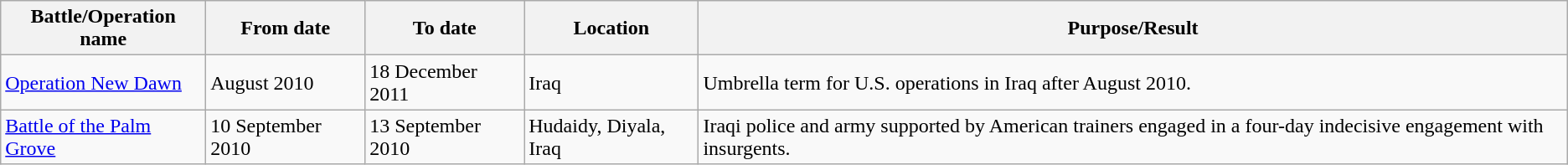<table class="wikitable sortable">
<tr>
<th>Battle/Operation name</th>
<th>From date</th>
<th>To date</th>
<th>Location</th>
<th>Purpose/Result</th>
</tr>
<tr>
<td><a href='#'>Operation New Dawn</a></td>
<td>August 2010</td>
<td>18 December 2011</td>
<td>Iraq</td>
<td>Umbrella term for U.S. operations in Iraq after August 2010.</td>
</tr>
<tr>
<td><a href='#'>Battle of the Palm Grove</a></td>
<td>10 September 2010</td>
<td>13 September 2010</td>
<td>Hudaidy, Diyala, Iraq</td>
<td>Iraqi police and army supported by American trainers engaged in a four-day indecisive engagement with insurgents.</td>
</tr>
</table>
